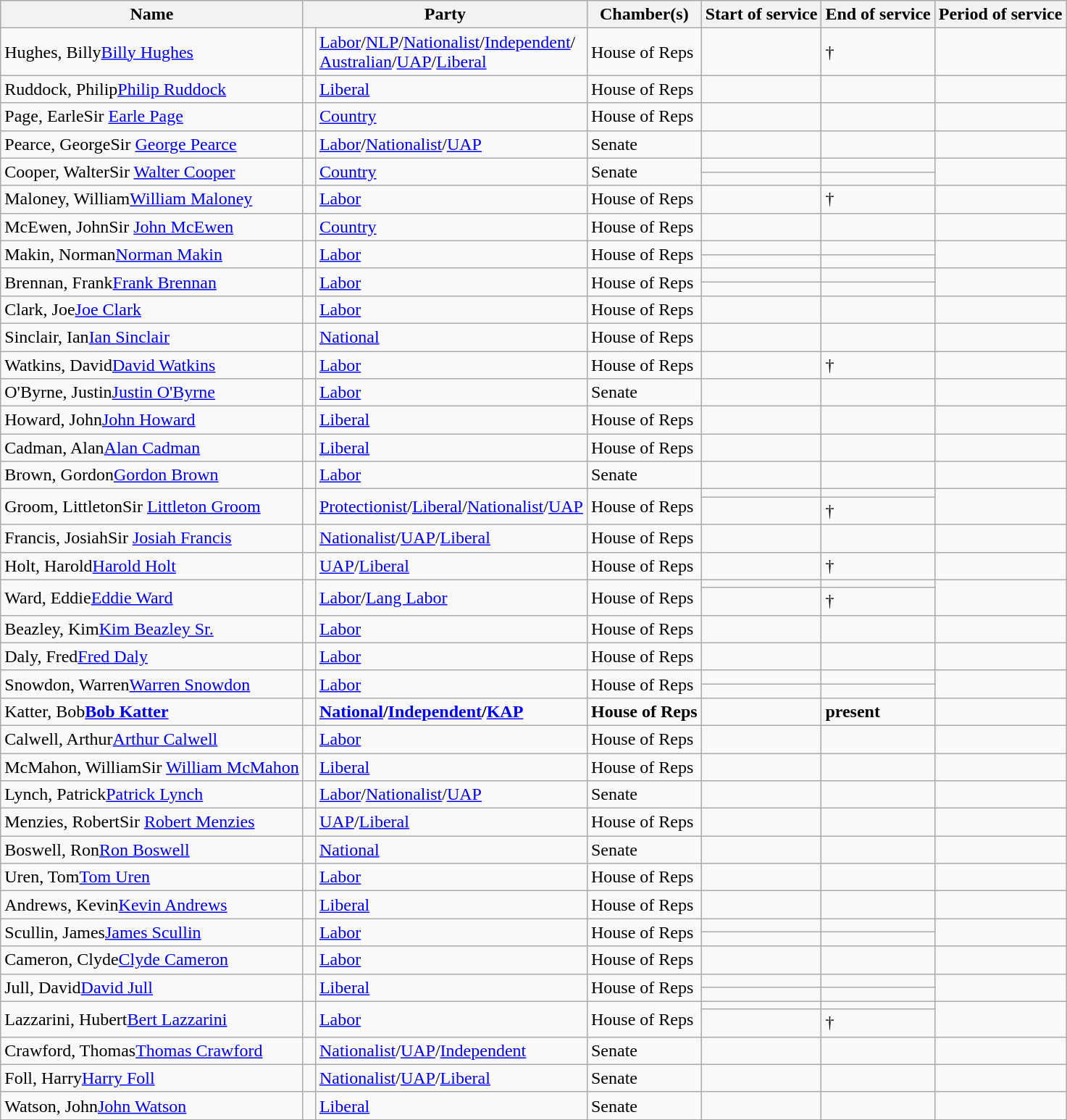<table class="wikitable sortable" style="text-align: left">
<tr>
<th>Name</th>
<th colspan=2>Party</th>
<th>Chamber(s)</th>
<th>Start of service</th>
<th>End of service</th>
<th>Period of service</th>
</tr>
<tr>
<td><span>Hughes, Billy</span><a href='#'>Billy Hughes</a></td>
<td> </td>
<td><a href='#'>Labor</a>/<a href='#'>NLP</a>/<a href='#'>Nationalist</a>/<a href='#'>Independent</a>/<br><a href='#'>Australian</a>/<a href='#'>UAP</a>/<a href='#'>Liberal</a></td>
<td>House of Reps</td>
<td></td>
<td>†</td>
<td></td>
</tr>
<tr>
<td><span>Ruddock, Philip</span><a href='#'>Philip Ruddock</a></td>
<td> </td>
<td><a href='#'>Liberal</a></td>
<td>House of Reps</td>
<td></td>
<td></td>
<td></td>
</tr>
<tr>
<td><span>Page, Earle</span>Sir <a href='#'>Earle Page</a></td>
<td> </td>
<td><a href='#'>Country</a></td>
<td>House of Reps</td>
<td></td>
<td></td>
<td></td>
</tr>
<tr>
<td><span>Pearce, George</span>Sir <a href='#'>George Pearce</a></td>
<td> </td>
<td><a href='#'>Labor</a>/<a href='#'>Nationalist</a>/<a href='#'>UAP</a></td>
<td>Senate</td>
<td></td>
<td></td>
<td></td>
</tr>
<tr>
<td rowspan="2"><span>Cooper, Walter</span>Sir <a href='#'>Walter Cooper</a></td>
<td rowspan=2 > </td>
<td rowspan=2><a href='#'>Country</a></td>
<td rowspan="2">Senate</td>
<td></td>
<td></td>
<td rowspan="2"> </td>
</tr>
<tr>
<td></td>
<td></td>
</tr>
<tr>
<td><span>Maloney, William</span><a href='#'>William Maloney</a></td>
<td> </td>
<td><a href='#'>Labor</a></td>
<td>House of Reps</td>
<td></td>
<td>†</td>
<td></td>
</tr>
<tr>
<td><span>McEwen, John</span>Sir <a href='#'>John McEwen</a></td>
<td> </td>
<td><a href='#'>Country</a></td>
<td>House of Reps</td>
<td></td>
<td></td>
<td></td>
</tr>
<tr>
<td rowspan="2"><span>Makin, Norman</span><a href='#'>Norman Makin</a></td>
<td rowspan=2 > </td>
<td rowspan=2><a href='#'>Labor</a></td>
<td rowspan="2">House of Reps</td>
<td></td>
<td></td>
<td rowspan="2"> </td>
</tr>
<tr>
<td></td>
<td></td>
</tr>
<tr>
<td rowspan="2"><span>Brennan, Frank</span><a href='#'>Frank Brennan</a></td>
<td rowspan=2 > </td>
<td rowspan=2><a href='#'>Labor</a></td>
<td rowspan="2">House of Reps</td>
<td></td>
<td></td>
<td rowspan="2"> </td>
</tr>
<tr>
<td></td>
<td></td>
</tr>
<tr>
<td><span>Clark, Joe</span><a href='#'>Joe Clark</a></td>
<td> </td>
<td><a href='#'>Labor</a></td>
<td>House of Reps</td>
<td></td>
<td></td>
<td></td>
</tr>
<tr>
<td><span>Sinclair, Ian</span><a href='#'>Ian Sinclair</a></td>
<td> </td>
<td><a href='#'>National</a></td>
<td>House of Reps</td>
<td></td>
<td></td>
<td></td>
</tr>
<tr>
<td><span>Watkins, David</span><a href='#'>David Watkins</a></td>
<td> </td>
<td><a href='#'>Labor</a></td>
<td>House of Reps</td>
<td></td>
<td>†</td>
<td></td>
</tr>
<tr>
<td><span>O'Byrne, Justin</span><a href='#'>Justin O'Byrne</a></td>
<td> </td>
<td><a href='#'>Labor</a></td>
<td>Senate</td>
<td></td>
<td></td>
<td></td>
</tr>
<tr>
<td><span>Howard, John</span><a href='#'>John Howard</a></td>
<td> </td>
<td><a href='#'>Liberal</a></td>
<td>House of Reps</td>
<td></td>
<td></td>
<td></td>
</tr>
<tr>
<td><span>Cadman, Alan</span><a href='#'>Alan Cadman</a></td>
<td> </td>
<td><a href='#'>Liberal</a></td>
<td>House of Reps</td>
<td></td>
<td></td>
<td></td>
</tr>
<tr>
<td><span>Brown, Gordon</span><a href='#'>Gordon Brown</a></td>
<td> </td>
<td><a href='#'>Labor</a></td>
<td>Senate</td>
<td></td>
<td></td>
<td></td>
</tr>
<tr>
<td rowspan="2"><span>Groom, Littleton</span>Sir <a href='#'>Littleton Groom</a></td>
<td rowspan=2 > </td>
<td rowspan=2><a href='#'>Protectionist</a>/<a href='#'>Liberal</a>/<a href='#'>Nationalist</a>/<a href='#'>UAP</a></td>
<td rowspan="2">House of Reps</td>
<td></td>
<td></td>
<td rowspan="2"> </td>
</tr>
<tr>
<td></td>
<td>†</td>
</tr>
<tr>
<td><span>Francis, Josiah</span>Sir <a href='#'>Josiah Francis</a></td>
<td> </td>
<td><a href='#'>Nationalist</a>/<a href='#'>UAP</a>/<a href='#'>Liberal</a></td>
<td>House of Reps</td>
<td></td>
<td></td>
<td></td>
</tr>
<tr>
<td><span>Holt, Harold</span><a href='#'>Harold Holt</a></td>
<td> </td>
<td><a href='#'>UAP</a>/<a href='#'>Liberal</a></td>
<td>House of Reps</td>
<td></td>
<td>†</td>
<td></td>
</tr>
<tr>
<td rowspan="2"><span>Ward, Eddie</span><a href='#'>Eddie Ward</a></td>
<td rowspan=2 > </td>
<td rowspan=2><a href='#'>Labor</a>/<a href='#'>Lang Labor</a></td>
<td rowspan="2">House of Reps</td>
<td></td>
<td></td>
<td rowspan="2"> </td>
</tr>
<tr>
<td></td>
<td>†</td>
</tr>
<tr>
<td><span>Beazley, Kim</span><a href='#'>Kim Beazley Sr.</a></td>
<td> </td>
<td><a href='#'>Labor</a></td>
<td>House of Reps</td>
<td></td>
<td></td>
<td></td>
</tr>
<tr>
<td><span>Daly, Fred</span><a href='#'>Fred Daly</a></td>
<td> </td>
<td><a href='#'>Labor</a></td>
<td>House of Reps</td>
<td></td>
<td></td>
<td></td>
</tr>
<tr>
<td rowspan="2"><span>Snowdon, Warren</span><a href='#'>Warren Snowdon</a></td>
<td rowspan=2 > </td>
<td rowspan=2><a href='#'>Labor</a></td>
<td rowspan="2">House of Reps</td>
<td></td>
<td></td>
<td rowspan="2"></td>
</tr>
<tr>
<td></td>
<td></td>
</tr>
<tr>
<td><span>Katter, Bob</span><strong><a href='#'>Bob Katter</a></strong></td>
<td> </td>
<td><strong><a href='#'>National</a>/<a href='#'>Independent</a>/<a href='#'>KAP</a></strong></td>
<td><strong>House of Reps</strong></td>
<td><strong></strong></td>
<td><strong>present</strong></td>
<td><strong></strong></td>
</tr>
<tr>
<td><span>Calwell, Arthur</span><a href='#'>Arthur Calwell</a></td>
<td> </td>
<td><a href='#'>Labor</a></td>
<td>House of Reps</td>
<td></td>
<td></td>
<td></td>
</tr>
<tr>
<td><span>McMahon, William</span>Sir <a href='#'>William McMahon</a></td>
<td> </td>
<td><a href='#'>Liberal</a></td>
<td>House of Reps</td>
<td></td>
<td></td>
<td></td>
</tr>
<tr>
<td><span>Lynch, Patrick</span><a href='#'>Patrick Lynch</a></td>
<td> </td>
<td><a href='#'>Labor</a>/<a href='#'>Nationalist</a>/<a href='#'>UAP</a></td>
<td>Senate</td>
<td></td>
<td></td>
<td></td>
</tr>
<tr>
<td><span>Menzies, Robert</span>Sir <a href='#'>Robert Menzies</a></td>
<td> </td>
<td><a href='#'>UAP</a>/<a href='#'>Liberal</a></td>
<td>House of Reps</td>
<td></td>
<td></td>
<td></td>
</tr>
<tr>
<td><span>Boswell, Ron</span><a href='#'>Ron Boswell</a></td>
<td> </td>
<td><a href='#'>National</a></td>
<td>Senate</td>
<td></td>
<td></td>
<td></td>
</tr>
<tr>
<td><span>Uren, Tom</span><a href='#'>Tom Uren</a></td>
<td> </td>
<td><a href='#'>Labor</a></td>
<td>House of Reps</td>
<td></td>
<td></td>
<td></td>
</tr>
<tr>
<td><span>Andrews, Kevin</span><a href='#'>Kevin Andrews</a></td>
<td> </td>
<td><a href='#'>Liberal</a></td>
<td>House of Reps</td>
<td></td>
<td></td>
<td></td>
</tr>
<tr>
<td rowspan="2"><span>Scullin, James</span><a href='#'>James Scullin</a></td>
<td rowspan=2 > </td>
<td rowspan=2><a href='#'>Labor</a></td>
<td rowspan="2">House of Reps</td>
<td></td>
<td></td>
<td rowspan="2"> </td>
</tr>
<tr>
<td></td>
<td></td>
</tr>
<tr>
<td><span>Cameron, Clyde</span><a href='#'>Clyde Cameron</a></td>
<td> </td>
<td><a href='#'>Labor</a></td>
<td>House of Reps</td>
<td></td>
<td></td>
<td></td>
</tr>
<tr>
<td rowspan="2"><span>Jull, David</span><a href='#'>David Jull</a></td>
<td rowspan=2 > </td>
<td rowspan=2><a href='#'>Liberal</a></td>
<td rowspan="2">House of Reps</td>
<td></td>
<td></td>
<td rowspan="2""> </td>
</tr>
<tr>
<td></td>
<td></td>
</tr>
<tr>
<td rowspan="2"><span>Lazzarini, Hubert</span><a href='#'>Bert Lazzarini</a></td>
<td rowspan=2 > </td>
<td rowspan=2><a href='#'>Labor</a></td>
<td rowspan="2">House of Reps</td>
<td></td>
<td></td>
<td rowspan="2"> </td>
</tr>
<tr>
<td></td>
<td>†</td>
</tr>
<tr>
<td><span>Crawford, Thomas</span><a href='#'>Thomas Crawford</a></td>
<td> </td>
<td><a href='#'>Nationalist</a>/<a href='#'>UAP</a>/<a href='#'>Independent</a></td>
<td>Senate</td>
<td></td>
<td></td>
<td></td>
</tr>
<tr>
<td><span>Foll, Harry</span><a href='#'>Harry Foll</a></td>
<td> </td>
<td><a href='#'>Nationalist</a>/<a href='#'>UAP</a>/<a href='#'>Liberal</a></td>
<td>Senate</td>
<td></td>
<td></td>
<td></td>
</tr>
<tr>
<td><span>Watson, John</span><a href='#'>John Watson</a></td>
<td> </td>
<td><a href='#'>Liberal</a></td>
<td>Senate</td>
<td></td>
<td></td>
<td></td>
</tr>
</table>
